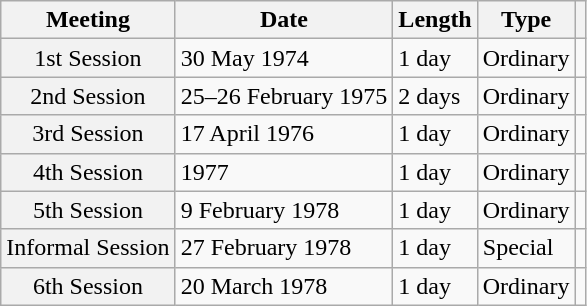<table class="wikitable sortable plainrowheaders">
<tr>
<th scope="col">Meeting</th>
<th scope="col">Date</th>
<th scope="col">Length</th>
<th scope="col">Type</th>
<th scope="col" class="unsortable"></th>
</tr>
<tr>
<th scope="row" style="font-weight:normal;">1st Session</th>
<td>30 May 1974</td>
<td>1 day</td>
<td>Ordinary</td>
<td align="center"></td>
</tr>
<tr>
<th scope="row" style="font-weight:normal;">2nd Session</th>
<td>25–26 February 1975</td>
<td>2 days</td>
<td>Ordinary</td>
<td align="center"></td>
</tr>
<tr>
<th scope="row" style="font-weight:normal;">3rd Session</th>
<td>17 April 1976</td>
<td>1 day</td>
<td>Ordinary</td>
<td align="center"></td>
</tr>
<tr>
<th scope="row" style="font-weight:normal;">4th Session</th>
<td>1977</td>
<td>1 day</td>
<td>Ordinary</td>
<td align="center"></td>
</tr>
<tr>
<th scope="row" style="font-weight:normal;">5th Session</th>
<td>9 February 1978</td>
<td>1 day</td>
<td>Ordinary</td>
<td align="center"></td>
</tr>
<tr>
<th scope="row" style="font-weight:normal;">Informal Session</th>
<td>27 February 1978</td>
<td>1 day</td>
<td>Special</td>
<td align="center"></td>
</tr>
<tr>
<th scope="row" style="font-weight:normal;">6th Session</th>
<td>20 March 1978</td>
<td>1 day</td>
<td>Ordinary</td>
<td align="center"></td>
</tr>
</table>
